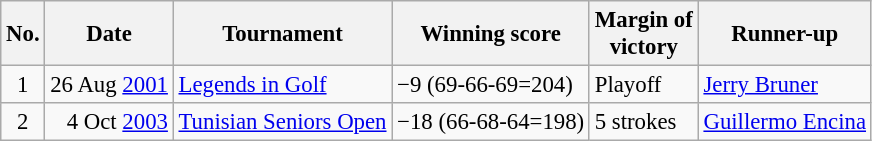<table class="wikitable" style="font-size:95%;">
<tr>
<th>No.</th>
<th>Date</th>
<th>Tournament</th>
<th>Winning score</th>
<th>Margin of<br>victory</th>
<th>Runner-up</th>
</tr>
<tr>
<td align=center>1</td>
<td align=right>26 Aug <a href='#'>2001</a></td>
<td><a href='#'>Legends in Golf</a></td>
<td>−9 (69-66-69=204)</td>
<td>Playoff</td>
<td> <a href='#'>Jerry Bruner</a></td>
</tr>
<tr>
<td align=center>2</td>
<td align=right>4 Oct <a href='#'>2003</a></td>
<td><a href='#'>Tunisian Seniors Open</a></td>
<td>−18 (66-68-64=198)</td>
<td>5 strokes</td>
<td> <a href='#'>Guillermo Encina</a></td>
</tr>
</table>
